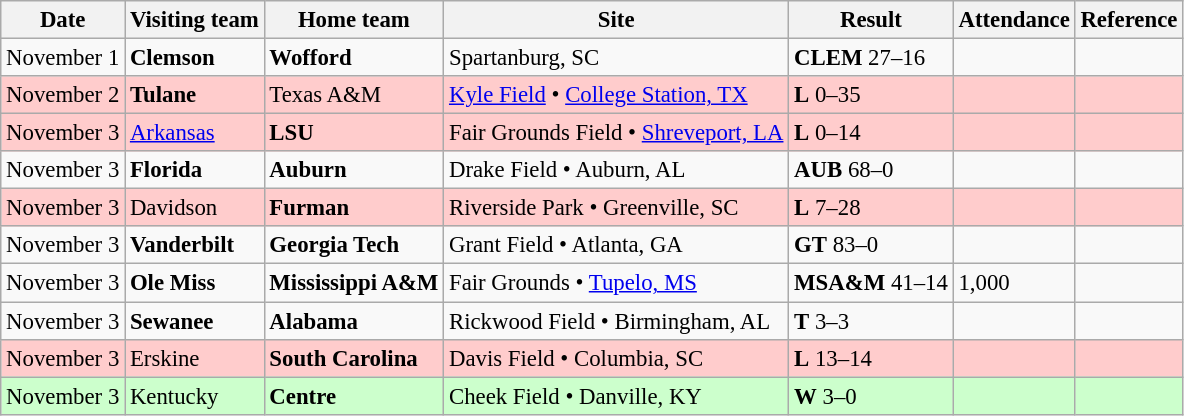<table class="wikitable" style="font-size:95%;">
<tr>
<th>Date</th>
<th>Visiting team</th>
<th>Home team</th>
<th>Site</th>
<th>Result</th>
<th>Attendance</th>
<th class="unsortable">Reference</th>
</tr>
<tr bgcolor=>
<td>November 1</td>
<td><strong>Clemson</strong></td>
<td><strong>Wofford</strong></td>
<td>Spartanburg, SC</td>
<td><strong>CLEM</strong> 27–16</td>
<td></td>
<td></td>
</tr>
<tr bgcolor=ffcccc>
<td>November 2</td>
<td><strong>Tulane</strong></td>
<td>Texas A&M</td>
<td><a href='#'>Kyle Field</a> • <a href='#'>College Station, TX</a></td>
<td><strong>L</strong> 0–35</td>
<td></td>
<td></td>
</tr>
<tr bgcolor=ffcccc>
<td>November 3</td>
<td><a href='#'>Arkansas</a></td>
<td><strong>LSU</strong></td>
<td>Fair Grounds Field • <a href='#'>Shreveport, LA</a></td>
<td><strong>L</strong> 0–14</td>
<td></td>
<td></td>
</tr>
<tr bgcolor=>
<td>November 3</td>
<td><strong>Florida</strong></td>
<td><strong>Auburn</strong></td>
<td>Drake Field • Auburn, AL</td>
<td><strong>AUB</strong> 68–0</td>
<td></td>
<td></td>
</tr>
<tr bgcolor=ffcccc>
<td>November 3</td>
<td>Davidson</td>
<td><strong>Furman</strong></td>
<td>Riverside Park • Greenville, SC</td>
<td><strong>L</strong> 7–28</td>
<td></td>
<td></td>
</tr>
<tr bgcolor=>
<td>November 3</td>
<td><strong>Vanderbilt</strong></td>
<td><strong>Georgia Tech</strong></td>
<td>Grant Field • Atlanta, GA</td>
<td><strong>GT</strong> 83–0</td>
<td></td>
<td></td>
</tr>
<tr bgcolor=>
<td>November 3</td>
<td><strong>Ole Miss</strong></td>
<td><strong>Mississippi A&M</strong></td>
<td>Fair Grounds • <a href='#'>Tupelo, MS</a></td>
<td><strong>MSA&M</strong> 41–14</td>
<td>1,000</td>
<td></td>
</tr>
<tr bgcolor=>
<td>November 3</td>
<td><strong>Sewanee</strong></td>
<td><strong>Alabama</strong></td>
<td>Rickwood Field • Birmingham, AL</td>
<td><strong>T</strong> 3–3</td>
<td></td>
<td></td>
</tr>
<tr bgcolor=ffcccc>
<td>November 3</td>
<td>Erskine</td>
<td><strong>South Carolina</strong></td>
<td>Davis Field • Columbia, SC</td>
<td><strong>L</strong> 13–14</td>
<td></td>
<td></td>
</tr>
<tr bgcolor=ccffcc>
<td>November 3</td>
<td>Kentucky</td>
<td><strong>Centre</strong></td>
<td>Cheek Field • Danville, KY</td>
<td><strong>W</strong> 3–0</td>
<td></td>
<td></td>
</tr>
</table>
